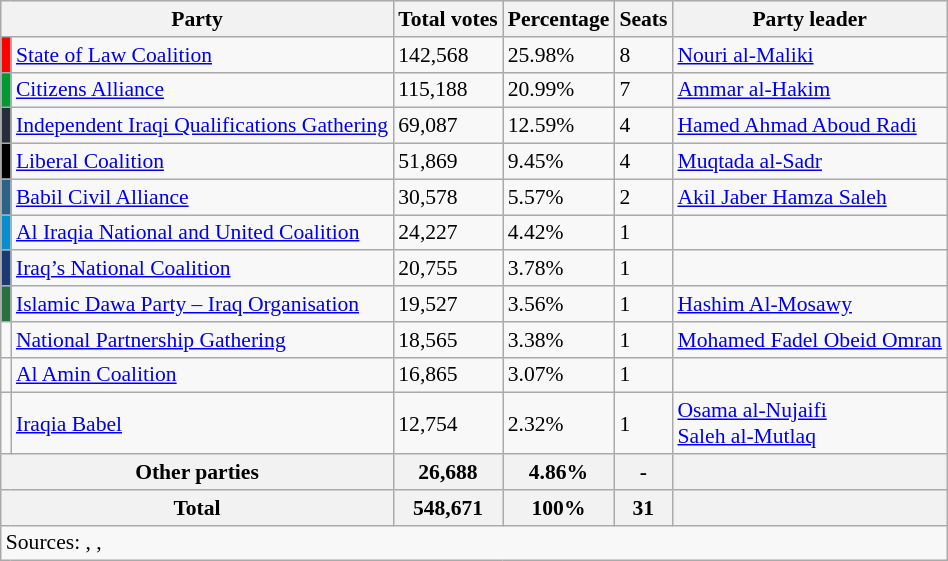<table class="wikitable sortable" style="border:1px solid #8888aa; background-color:#f8f8f8; padding:0px; font-size:90%;">
<tr style="background-color:#E9E9E9">
<th colspan=2>Party</th>
<th>Total votes</th>
<th>Percentage</th>
<th>Seats</th>
<th>Party leader</th>
</tr>
<tr>
<td bgcolor="#FF0000"></td>
<td><a href='#'>State of Law Coalition</a></td>
<td>142,568</td>
<td>25.98%</td>
<td>8</td>
<td><a href='#'>Nouri al-Maliki</a></td>
</tr>
<tr>
<td bgcolor="#009933"></td>
<td><a href='#'>Citizens Alliance</a></td>
<td>115,188</td>
<td>20.99%</td>
<td>7</td>
<td><a href='#'>Ammar al-Hakim</a></td>
</tr>
<tr>
<td bgcolor="#262E3D"></td>
<td><a href='#'>Independent Iraqi Qualifications Gathering</a></td>
<td>69,087</td>
<td>12.59%</td>
<td>4</td>
<td><a href='#'>Hamed Ahmad Aboud Radi</a></td>
</tr>
<tr>
<td bgcolor="#000000"></td>
<td><a href='#'>Liberal Coalition</a></td>
<td>51,869</td>
<td>9.45%</td>
<td>4</td>
<td><a href='#'>Muqtada al-Sadr</a></td>
</tr>
<tr>
<td bgcolor="#2D6186"></td>
<td><a href='#'>Babil Civil Alliance</a></td>
<td>30,578</td>
<td>5.57%</td>
<td>2</td>
<td><a href='#'>Akil Jaber Hamza Saleh</a></td>
</tr>
<tr>
<td bgcolor="#098DCD"></td>
<td><a href='#'>Al Iraqia National and United Coalition</a></td>
<td>24,227</td>
<td>4.42%</td>
<td>1</td>
<td></td>
</tr>
<tr>
<td bgcolor="#1C3973"></td>
<td><a href='#'>Iraq’s National Coalition</a></td>
<td>20,755</td>
<td>3.78%</td>
<td>1</td>
<td></td>
</tr>
<tr>
<td bgcolor="#286F42"></td>
<td><a href='#'>Islamic Dawa Party – Iraq Organisation</a></td>
<td>19,527</td>
<td>3.56%</td>
<td>1</td>
<td><a href='#'>Hashim Al-Mosawy</a></td>
</tr>
<tr>
<td></td>
<td><a href='#'>National Partnership Gathering</a></td>
<td>18,565</td>
<td>3.38%</td>
<td>1</td>
<td><a href='#'>Mohamed Fadel Obeid Omran</a></td>
</tr>
<tr>
<td></td>
<td><a href='#'>Al Amin Coalition</a></td>
<td>16,865</td>
<td>3.07%</td>
<td>1</td>
<td></td>
</tr>
<tr>
<td></td>
<td><a href='#'>Iraqia Babel</a></td>
<td>12,754</td>
<td>2.32%</td>
<td>1</td>
<td><a href='#'>Osama al-Nujaifi</a><br><a href='#'>Saleh al-Mutlaq</a></td>
</tr>
<tr>
<th colspan=2>Other parties</th>
<th>26,688</th>
<th>4.86%</th>
<th>-</th>
<th></th>
</tr>
<tr>
<th colspan=2><strong>Total</strong></th>
<th><strong>548,671</strong></th>
<th><strong>100%</strong></th>
<th><strong>31</strong></th>
<th></th>
</tr>
<tr>
<td colspan=7 align=left>Sources: , , </td>
</tr>
</table>
